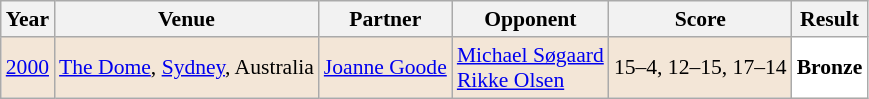<table class="sortable wikitable" style="font-size: 90%;">
<tr>
<th>Year</th>
<th>Venue</th>
<th>Partner</th>
<th>Opponent</th>
<th>Score</th>
<th>Result</th>
</tr>
<tr style="background:#F3E6D7">
<td align="center"><a href='#'>2000</a></td>
<td align="left"><a href='#'>The Dome</a>, <a href='#'>Sydney</a>, Australia</td>
<td align="left"> <a href='#'>Joanne Goode</a></td>
<td align="left"> <a href='#'>Michael Søgaard</a><br> <a href='#'>Rikke Olsen</a></td>
<td align="left">15–4, 12–15, 17–14</td>
<td style="text-align:left; background:white"> <strong>Bronze</strong></td>
</tr>
</table>
